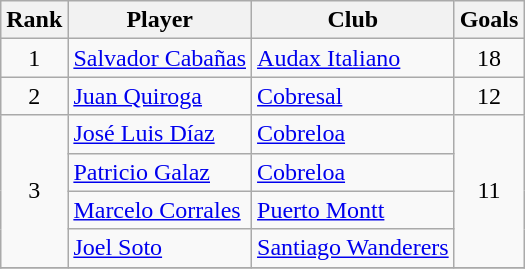<table class="wikitable" style="text-align:center">
<tr>
<th>Rank</th>
<th>Player</th>
<th>Club</th>
<th>Goals</th>
</tr>
<tr>
<td>1</td>
<td align="left"> <a href='#'>Salvador Cabañas</a></td>
<td align="left"><a href='#'>Audax Italiano</a></td>
<td>18</td>
</tr>
<tr>
<td>2</td>
<td align="left"> <a href='#'>Juan Quiroga</a></td>
<td align="left"><a href='#'>Cobresal</a></td>
<td>12</td>
</tr>
<tr>
<td rowspan="4">3</td>
<td align="left"> <a href='#'>José Luis Díaz</a></td>
<td align="left"><a href='#'>Cobreloa</a></td>
<td rowspan="4">11</td>
</tr>
<tr>
<td align="left"> <a href='#'>Patricio Galaz</a></td>
<td align="left"><a href='#'>Cobreloa</a></td>
</tr>
<tr>
<td align="left"> <a href='#'>Marcelo Corrales</a></td>
<td align="left"><a href='#'>Puerto Montt</a></td>
</tr>
<tr>
<td align="left"> <a href='#'>Joel Soto</a></td>
<td align="left"><a href='#'>Santiago Wanderers</a></td>
</tr>
<tr>
</tr>
</table>
